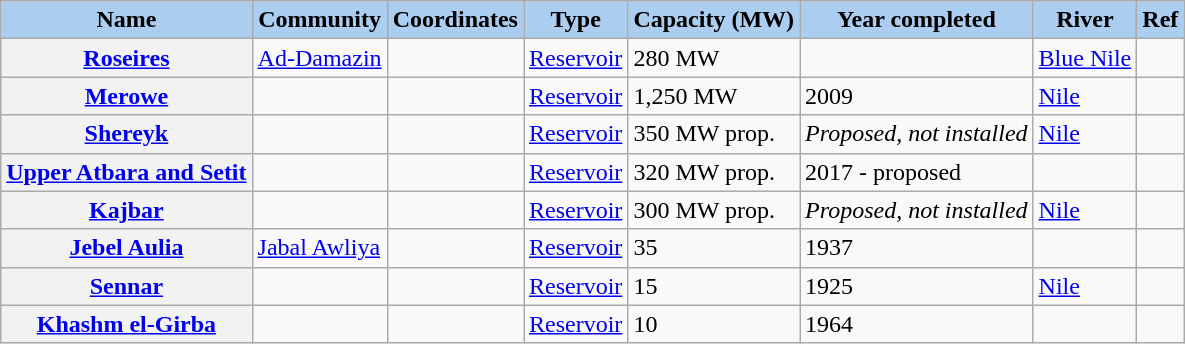<table class="wikitable sortable">
<tr>
<th style="background-color:#ABCDEF;">Name</th>
<th style="background-color:#ABCDEF;">Community</th>
<th style="background-color:#ABCDEF;">Coordinates</th>
<th style="background-color:#ABCDEF;">Type</th>
<th style="background-color:#ABCDEF;">Capacity (MW)</th>
<th style="background-color:#ABCDEF;">Year completed</th>
<th style="background-color:#ABCDEF;">River</th>
<th style="background-color:#ABCDEF;">Ref</th>
</tr>
<tr>
<th><a href='#'>Roseires</a></th>
<td><a href='#'>Ad-Damazin</a></td>
<td></td>
<td><a href='#'>Reservoir</a></td>
<td>280 MW</td>
<td></td>
<td><a href='#'>Blue Nile</a></td>
<td></td>
</tr>
<tr>
<th><a href='#'>Merowe</a></th>
<td></td>
<td></td>
<td><a href='#'>Reservoir</a></td>
<td>1,250 MW</td>
<td>2009</td>
<td><a href='#'>Nile</a></td>
<td></td>
</tr>
<tr>
<th><a href='#'>Shereyk</a></th>
<td></td>
<td></td>
<td><a href='#'>Reservoir</a></td>
<td>350 MW prop.</td>
<td><em>Proposed, not installed</em></td>
<td><a href='#'>Nile</a></td>
<td></td>
</tr>
<tr>
<th><a href='#'>Upper Atbara and Setit</a></th>
<td></td>
<td></td>
<td><a href='#'>Reservoir</a></td>
<td>320 MW prop.</td>
<td>2017 - proposed</td>
<td></td>
<td></td>
</tr>
<tr>
<th><a href='#'>Kajbar</a></th>
<td></td>
<td></td>
<td><a href='#'>Reservoir</a></td>
<td>300 MW prop.</td>
<td><em>Proposed, not installed</em></td>
<td><a href='#'>Nile</a></td>
<td></td>
</tr>
<tr>
<th><a href='#'>Jebel Aulia</a></th>
<td><a href='#'>Jabal Awliya</a></td>
<td></td>
<td><a href='#'>Reservoir</a></td>
<td>35</td>
<td>1937</td>
<td></td>
<td></td>
</tr>
<tr>
<th><a href='#'>Sennar</a></th>
<td></td>
<td></td>
<td><a href='#'>Reservoir</a></td>
<td>15</td>
<td>1925</td>
<td><a href='#'>Nile</a></td>
<td></td>
</tr>
<tr>
<th><a href='#'>Khashm el-Girba</a></th>
<td></td>
<td></td>
<td><a href='#'>Reservoir</a></td>
<td>10</td>
<td>1964</td>
<td></td>
<td></td>
</tr>
</table>
